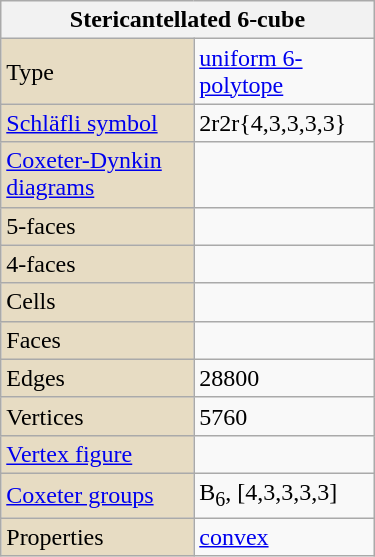<table class="wikitable" align="right" style="margin-left:10px" width="250">
<tr>
<th bgcolor=#e7dcc3 colspan=2>Stericantellated 6-cube</th>
</tr>
<tr>
<td bgcolor=#e7dcc3>Type</td>
<td><a href='#'>uniform 6-polytope</a></td>
</tr>
<tr>
<td bgcolor=#e7dcc3><a href='#'>Schläfli symbol</a></td>
<td>2r2r{4,3,3,3,3}</td>
</tr>
<tr>
<td bgcolor=#e7dcc3><a href='#'>Coxeter-Dynkin diagrams</a></td>
<td><br></td>
</tr>
<tr>
<td bgcolor=#e7dcc3>5-faces</td>
<td></td>
</tr>
<tr>
<td bgcolor=#e7dcc3>4-faces</td>
<td></td>
</tr>
<tr>
<td bgcolor=#e7dcc3>Cells</td>
<td></td>
</tr>
<tr>
<td bgcolor=#e7dcc3>Faces</td>
<td></td>
</tr>
<tr>
<td bgcolor=#e7dcc3>Edges</td>
<td>28800</td>
</tr>
<tr>
<td bgcolor=#e7dcc3>Vertices</td>
<td>5760</td>
</tr>
<tr>
<td bgcolor=#e7dcc3><a href='#'>Vertex figure</a></td>
<td></td>
</tr>
<tr>
<td bgcolor=#e7dcc3><a href='#'>Coxeter groups</a></td>
<td>B<sub>6</sub>, [4,3,3,3,3]</td>
</tr>
<tr>
<td bgcolor=#e7dcc3>Properties</td>
<td><a href='#'>convex</a></td>
</tr>
</table>
